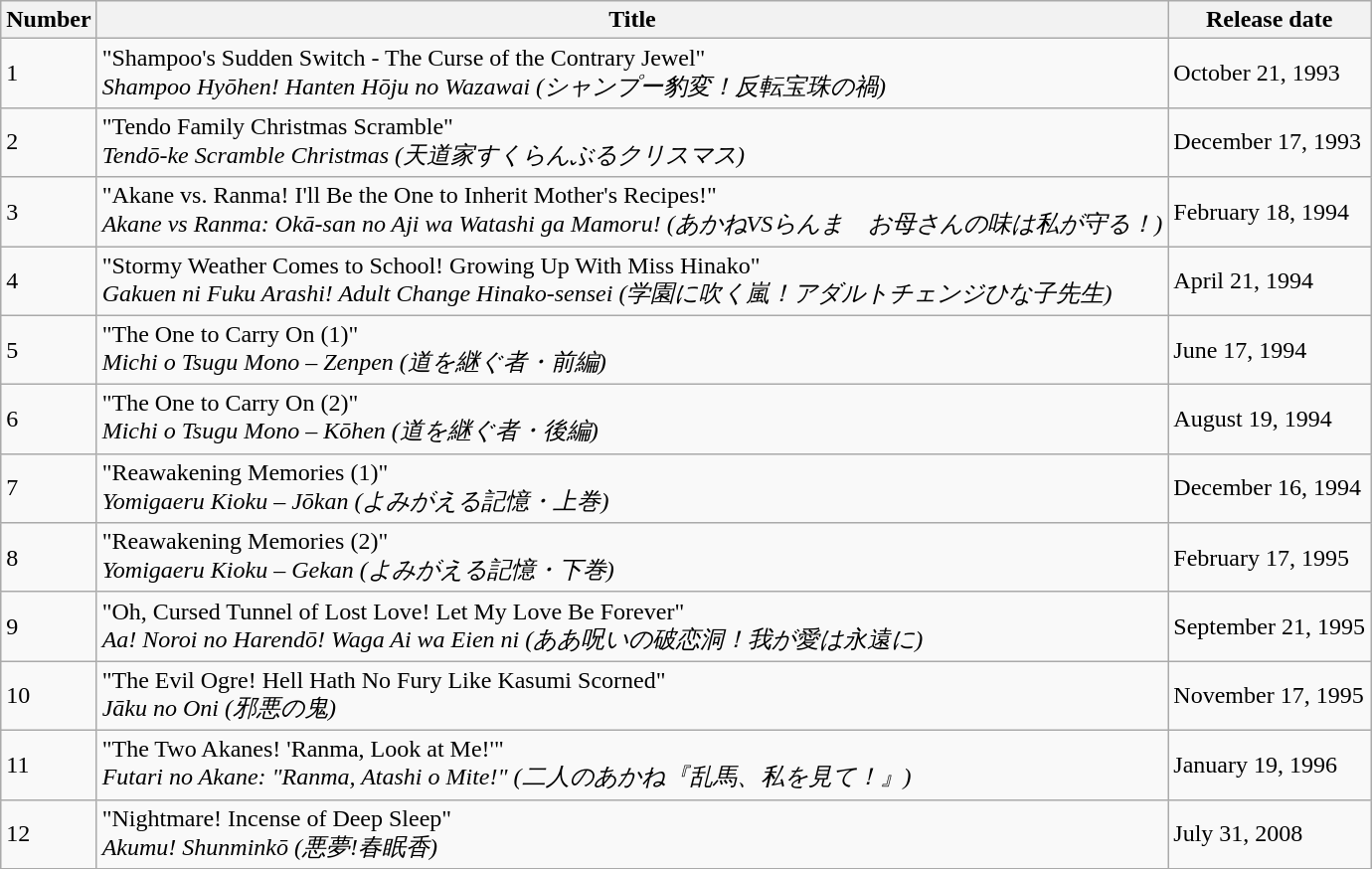<table class="wikitable">
<tr>
<th>Number</th>
<th>Title</th>
<th>Release date</th>
</tr>
<tr --->
<td>1</td>
<td>"Shampoo's Sudden Switch - The Curse of the Contrary Jewel"<br><em>Shampoo Hyōhen! Hanten Hōju no Wazawai (シャンプー豹変！反転宝珠の禍)</em></td>
<td>October 21, 1993</td>
</tr>
<tr --->
<td>2</td>
<td>"Tendo Family Christmas Scramble"<br><em>Tendō-ke Scramble Christmas (天道家すくらんぶるクリスマス)</em></td>
<td>December 17, 1993</td>
</tr>
<tr --->
<td>3</td>
<td>"Akane vs. Ranma! I'll Be the One to Inherit Mother's Recipes!"<br><em>Akane vs Ranma: Okā-san no Aji wa Watashi ga Mamoru! (あかねVSらんま　お母さんの味は私が守る！)</em></td>
<td>February 18, 1994</td>
</tr>
<tr --->
<td>4</td>
<td>"Stormy Weather Comes to School! Growing Up With Miss Hinako"<br><em>Gakuen ni Fuku Arashi! Adult Change Hinako-sensei (学園に吹く嵐！アダルトチェンジひな子先生)</em></td>
<td>April 21, 1994</td>
</tr>
<tr --->
<td>5</td>
<td>"The One to Carry On (1)"<br><em>Michi o Tsugu Mono – Zenpen (道を継ぐ者・前編)</em></td>
<td>June 17, 1994</td>
</tr>
<tr --->
<td>6</td>
<td>"The One to Carry On (2)"<br><em>Michi o Tsugu Mono – Kōhen (道を継ぐ者・後編)</em></td>
<td>August 19, 1994</td>
</tr>
<tr --->
<td>7</td>
<td>"Reawakening Memories (1)"<br><em>Yomigaeru Kioku – Jōkan (よみがえる記憶・上巻)</em></td>
<td>December 16, 1994</td>
</tr>
<tr --->
<td>8</td>
<td>"Reawakening Memories (2)"<br><em>Yomigaeru Kioku – Gekan (よみがえる記憶・下巻)</em></td>
<td>February 17, 1995</td>
</tr>
<tr --->
<td>9</td>
<td>"Oh, Cursed Tunnel of Lost Love! Let My Love Be Forever"<br><em>Aa! Noroi no Harendō! Waga Ai wa Eien ni (ああ呪いの破恋洞！我が愛は永遠に)</em></td>
<td>September 21, 1995</td>
</tr>
<tr --->
<td>10</td>
<td>"The Evil Ogre! Hell Hath No Fury Like Kasumi Scorned"<br><em>Jāku no Oni (邪悪の鬼)</em></td>
<td>November 17, 1995</td>
</tr>
<tr --->
<td>11</td>
<td>"The Two Akanes! 'Ranma, Look at Me!'"<br><em>Futari no Akane: "Ranma, Atashi o Mite!" (二人のあかね『乱馬、私を見て！』)</em></td>
<td>January 19, 1996</td>
</tr>
<tr --->
<td>12</td>
<td>"Nightmare! Incense of Deep Sleep"<br><em>Akumu! Shunminkō (悪夢!春眠香)</em></td>
<td>July 31, 2008</td>
</tr>
<tr --->
</tr>
</table>
